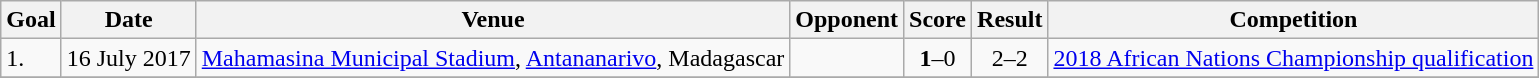<table class="wikitable plainrowheaders sortable">
<tr>
<th>Goal</th>
<th>Date</th>
<th>Venue</th>
<th>Opponent</th>
<th>Score</th>
<th>Result</th>
<th>Competition</th>
</tr>
<tr>
<td>1.</td>
<td>16 July 2017</td>
<td><a href='#'>Mahamasina Municipal Stadium</a>, <a href='#'>Antananarivo</a>, Madagascar</td>
<td></td>
<td align=center><strong>1</strong>–0</td>
<td align=center>2–2</td>
<td><a href='#'>2018 African Nations Championship qualification</a></td>
</tr>
<tr>
</tr>
</table>
